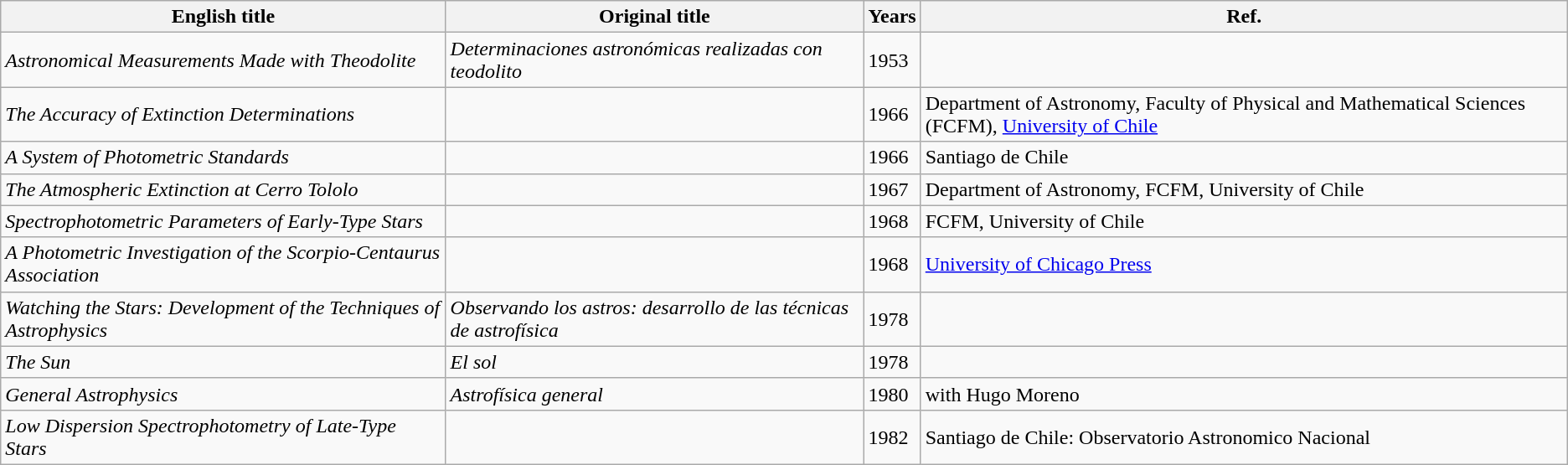<table class="wikitable sortable">
<tr>
<th>English title</th>
<th>Original title</th>
<th>Years</th>
<th>Ref.</th>
</tr>
<tr>
<td><em>Astronomical Measurements Made with Theodolite</em></td>
<td><em>Determinaciones astronómicas realizadas con teodolito</em></td>
<td>1953</td>
<td></td>
</tr>
<tr>
<td><em>The Accuracy of Extinction Determinations</em></td>
<td></td>
<td>1966</td>
<td>Department of Astronomy, Faculty of Physical and Mathematical Sciences (FCFM), <a href='#'>University of Chile</a></td>
</tr>
<tr>
<td><em>A System of Photometric Standards</em></td>
<td></td>
<td>1966</td>
<td>Santiago de Chile</td>
</tr>
<tr>
<td><em>The Atmospheric Extinction at Cerro Tololo</em></td>
<td></td>
<td>1967</td>
<td>Department of Astronomy, FCFM, University of Chile</td>
</tr>
<tr>
<td><em>Spectrophotometric Parameters of Early-Type Stars</em></td>
<td></td>
<td>1968</td>
<td>FCFM, University of Chile</td>
</tr>
<tr>
<td><em>A Photometric Investigation of the Scorpio-Centaurus Association</em></td>
<td></td>
<td>1968</td>
<td><a href='#'>University of Chicago Press</a></td>
</tr>
<tr>
<td><em>Watching the Stars: Development of the Techniques of Astrophysics</em></td>
<td><em>Observando los astros: desarrollo de las técnicas de astrofísica</em></td>
<td>1978</td>
<td></td>
</tr>
<tr>
<td><em>The Sun</em></td>
<td><em>El sol</em></td>
<td>1978</td>
<td></td>
</tr>
<tr>
<td><em>General Astrophysics</em></td>
<td><em>Astrofísica general</em></td>
<td>1980</td>
<td>with Hugo Moreno</td>
</tr>
<tr>
<td><em>Low Dispersion Spectrophotometry of Late-Type Stars</em></td>
<td></td>
<td>1982</td>
<td>Santiago de Chile: Observatorio Astronomico Nacional</td>
</tr>
</table>
